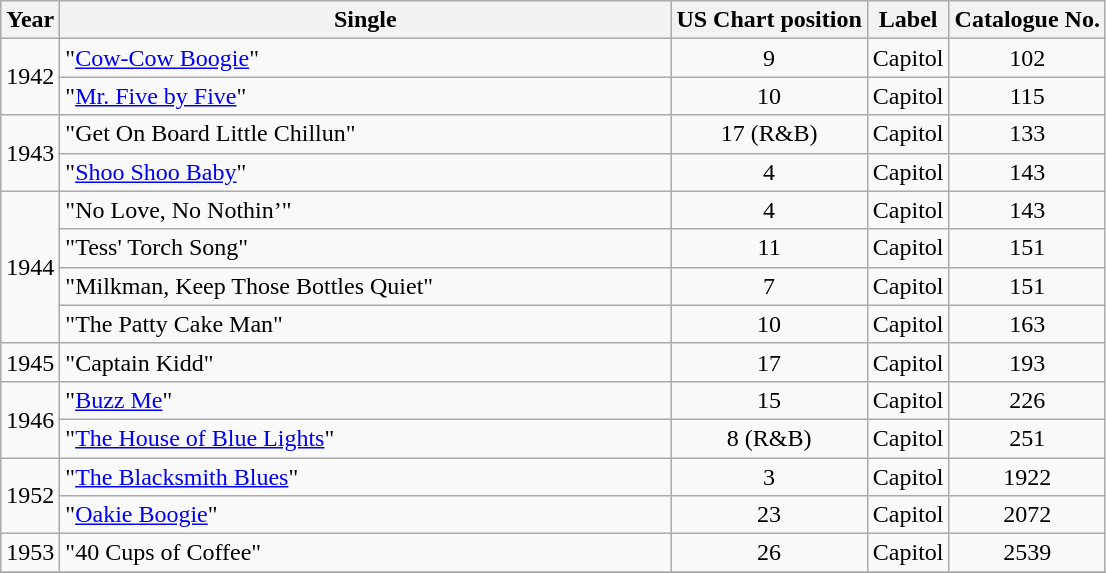<table class="wikitable" style="text-align:center;">
<tr>
<th rowspan="1">Year</th>
<th width="400">Single</th>
<th>US Chart position</th>
<th>Label</th>
<th>Catalogue No.</th>
</tr>
<tr>
<td rowspan="2">1942</td>
<td align="left">"<a href='#'>Cow-Cow Boogie</a>"</td>
<td>9</td>
<td>Capitol</td>
<td>102 </td>
</tr>
<tr>
<td align="left">"<a href='#'>Mr. Five by Five</a>"</td>
<td>10</td>
<td>Capitol</td>
<td>115</td>
</tr>
<tr>
<td rowspan="2">1943</td>
<td align="left">"Get On Board Little Chillun"</td>
<td>17 (R&B)</td>
<td>Capitol</td>
<td>133</td>
</tr>
<tr>
<td align="left">"<a href='#'>Shoo Shoo Baby</a>"</td>
<td>4</td>
<td>Capitol</td>
<td>143</td>
</tr>
<tr>
<td rowspan="4">1944</td>
<td align="left">"No Love, No Nothin’"</td>
<td>4</td>
<td>Capitol</td>
<td>143</td>
</tr>
<tr>
<td align="left">"Tess' Torch Song"</td>
<td>11</td>
<td>Capitol</td>
<td>151</td>
</tr>
<tr>
<td align="left">"Milkman, Keep Those Bottles Quiet"</td>
<td>7</td>
<td>Capitol</td>
<td>151</td>
</tr>
<tr>
<td align="left">"The Patty Cake Man"</td>
<td>10</td>
<td>Capitol</td>
<td>163</td>
</tr>
<tr>
<td rowspan="1">1945</td>
<td align="left">"Captain Kidd"</td>
<td>17</td>
<td>Capitol</td>
<td>193</td>
</tr>
<tr>
<td rowspan="2">1946</td>
<td align="left">"<a href='#'>Buzz Me</a>"</td>
<td>15</td>
<td>Capitol</td>
<td>226</td>
</tr>
<tr>
<td align="left">"<a href='#'>The House of Blue Lights</a>"</td>
<td>8 (R&B) </td>
<td>Capitol</td>
<td>251</td>
</tr>
<tr>
<td rowspan="2">1952</td>
<td align="left">"<a href='#'>The Blacksmith Blues</a>"</td>
<td>3</td>
<td>Capitol</td>
<td>1922</td>
</tr>
<tr>
<td align="left">"<a href='#'>Oakie Boogie</a>"</td>
<td>23</td>
<td>Capitol</td>
<td>2072</td>
</tr>
<tr>
<td rowspan="1">1953</td>
<td align="left">"40 Cups of Coffee"</td>
<td>26</td>
<td>Capitol</td>
<td>2539</td>
</tr>
<tr>
</tr>
</table>
